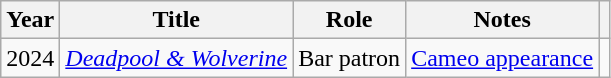<table class="wikitable">
<tr>
<th>Year</th>
<th>Title</th>
<th>Role</th>
<th>Notes</th>
<th></th>
</tr>
<tr>
<td>2024</td>
<td><em><a href='#'>Deadpool & Wolverine</a></em></td>
<td>Bar patron</td>
<td><a href='#'>Cameo appearance</a></td>
<td style="text-align:center;"></td>
</tr>
</table>
